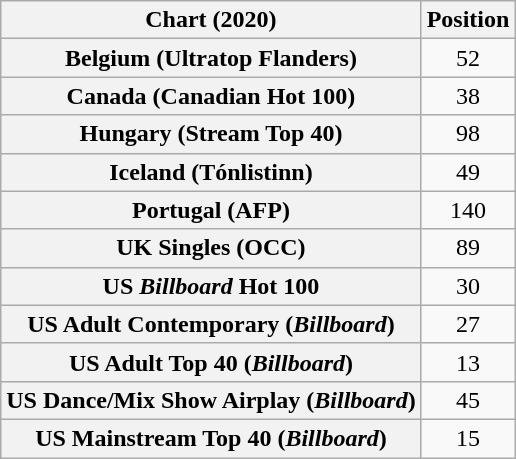<table class="wikitable sortable plainrowheaders" style="text-align:center">
<tr>
<th scope="col">Chart (2020)</th>
<th scope="col">Position</th>
</tr>
<tr>
<th scope="row">Belgium (Ultratop Flanders)</th>
<td>52</td>
</tr>
<tr>
<th scope="row">Canada (Canadian Hot 100)</th>
<td>38</td>
</tr>
<tr>
<th scope="row">Hungary (Stream Top 40)</th>
<td>98</td>
</tr>
<tr>
<th scope="row">Iceland (Tónlistinn)</th>
<td>49</td>
</tr>
<tr>
<th scope="row">Portugal (AFP)</th>
<td>140</td>
</tr>
<tr>
<th scope="row">UK Singles (OCC)</th>
<td>89</td>
</tr>
<tr>
<th scope="row">US <em>Billboard</em> Hot 100</th>
<td>30</td>
</tr>
<tr>
<th scope="row">US Adult Contemporary (<em>Billboard</em>)</th>
<td>27</td>
</tr>
<tr>
<th scope="row">US Adult Top 40 (<em>Billboard</em>)</th>
<td>13</td>
</tr>
<tr>
<th scope="row">US Dance/Mix Show Airplay (<em>Billboard</em>)</th>
<td>45</td>
</tr>
<tr>
<th scope="row">US Mainstream Top 40 (<em>Billboard</em>)</th>
<td>15</td>
</tr>
</table>
